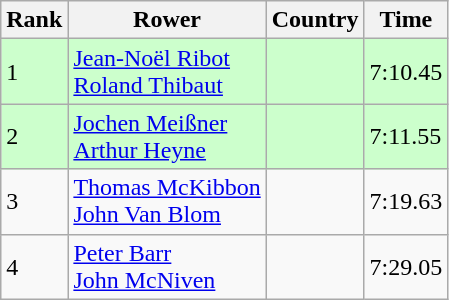<table class="wikitable sortable" style="text-align:middle">
<tr>
<th>Rank</th>
<th>Rower</th>
<th>Country</th>
<th>Time</th>
</tr>
<tr bgcolor=ccffcc>
<td>1</td>
<td><a href='#'>Jean-Noël Ribot</a><br><a href='#'>Roland Thibaut</a></td>
<td></td>
<td>7:10.45</td>
</tr>
<tr bgcolor=ccffcc>
<td>2</td>
<td><a href='#'>Jochen Meißner</a><br><a href='#'>Arthur Heyne</a></td>
<td></td>
<td>7:11.55</td>
</tr>
<tr>
<td>3</td>
<td><a href='#'>Thomas McKibbon</a><br><a href='#'>John Van Blom</a></td>
<td></td>
<td>7:19.63</td>
</tr>
<tr>
<td>4</td>
<td><a href='#'>Peter Barr</a><br><a href='#'>John McNiven</a></td>
<td></td>
<td>7:29.05</td>
</tr>
</table>
